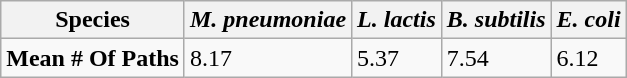<table class="wikitable">
<tr>
<th>Species</th>
<th><em>M. pneumoniae</em></th>
<th><em>L. lactis</em></th>
<th><em>B. subtilis</em></th>
<th><em>E. coli</em></th>
</tr>
<tr>
<td><strong>Mean # Of Paths</strong></td>
<td>8.17</td>
<td>5.37</td>
<td>7.54</td>
<td>6.12</td>
</tr>
</table>
